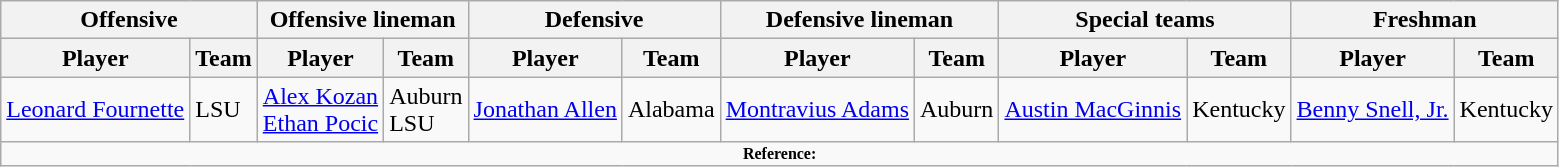<table class="wikitable">
<tr>
<th colspan="2">Offensive</th>
<th colspan="2">Offensive lineman</th>
<th colspan="2">Defensive</th>
<th colspan="2">Defensive lineman</th>
<th colspan="2">Special teams</th>
<th colspan="2">Freshman</th>
</tr>
<tr>
<th>Player</th>
<th>Team</th>
<th>Player</th>
<th>Team</th>
<th>Player</th>
<th>Team</th>
<th>Player</th>
<th>Team</th>
<th>Player</th>
<th>Team</th>
<th>Player</th>
<th>Team</th>
</tr>
<tr>
<td><a href='#'>Leonard Fournette</a></td>
<td>LSU</td>
<td><a href='#'>Alex Kozan</a><br><a href='#'>Ethan Pocic</a></td>
<td>Auburn<br>LSU</td>
<td><a href='#'>Jonathan Allen</a></td>
<td>Alabama</td>
<td><a href='#'>Montravius Adams</a></td>
<td>Auburn</td>
<td><a href='#'>Austin MacGinnis</a></td>
<td>Kentucky</td>
<td><a href='#'>Benny Snell, Jr.</a></td>
<td>Kentucky</td>
</tr>
<tr>
<td colspan="12"  style="font-size:8pt; text-align:center;"><strong>Reference:</strong></td>
</tr>
</table>
